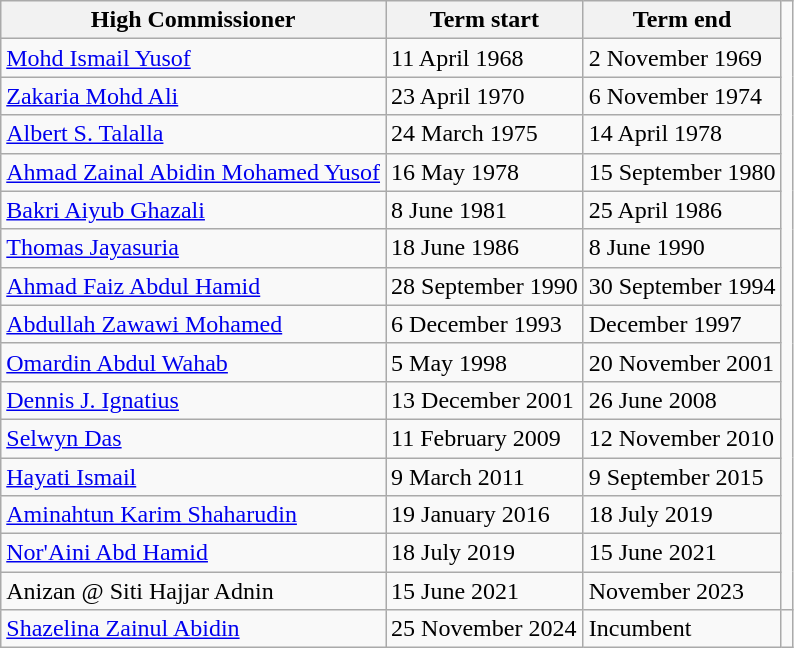<table class=wikitable>
<tr>
<th>High Commissioner</th>
<th>Term start</th>
<th>Term end</th>
</tr>
<tr>
<td><a href='#'>Mohd Ismail Yusof</a></td>
<td>11 April 1968</td>
<td>2 November 1969</td>
</tr>
<tr>
<td><a href='#'>Zakaria Mohd Ali</a></td>
<td>23 April 1970</td>
<td>6 November 1974</td>
</tr>
<tr>
<td><a href='#'>Albert S. Talalla</a></td>
<td>24 March 1975</td>
<td>14 April 1978</td>
</tr>
<tr>
<td><a href='#'>Ahmad Zainal Abidin Mohamed Yusof</a></td>
<td>16 May 1978</td>
<td>15 September 1980</td>
</tr>
<tr>
<td><a href='#'>Bakri Aiyub Ghazali</a></td>
<td>8 June 1981</td>
<td>25 April 1986</td>
</tr>
<tr>
<td><a href='#'>Thomas Jayasuria</a></td>
<td>18 June 1986</td>
<td>8 June 1990</td>
</tr>
<tr>
<td><a href='#'>Ahmad Faiz Abdul Hamid</a></td>
<td>28 September 1990</td>
<td>30 September 1994</td>
</tr>
<tr>
<td><a href='#'>Abdullah Zawawi Mohamed</a></td>
<td>6 December 1993</td>
<td>December 1997</td>
</tr>
<tr>
<td><a href='#'>Omardin Abdul Wahab</a></td>
<td>5 May 1998</td>
<td>20 November 2001</td>
</tr>
<tr>
<td><a href='#'>Dennis J. Ignatius</a></td>
<td>13 December 2001</td>
<td>26 June 2008</td>
</tr>
<tr>
<td><a href='#'>Selwyn Das</a></td>
<td>11 February 2009</td>
<td>12 November 2010</td>
</tr>
<tr>
<td><a href='#'>Hayati Ismail</a></td>
<td>9 March 2011</td>
<td>9 September 2015</td>
</tr>
<tr>
<td><a href='#'>Aminahtun Karim Shaharudin</a></td>
<td>19 January 2016</td>
<td>18 July 2019</td>
</tr>
<tr>
<td><a href='#'>Nor'Aini Abd Hamid</a></td>
<td>18 July 2019</td>
<td>15 June 2021</td>
</tr>
<tr>
<td>Anizan @ Siti Hajjar Adnin</td>
<td>15 June 2021</td>
<td>November 2023</td>
</tr>
<tr>
<td><a href='#'>Shazelina Zainul Abidin</a></td>
<td>25 November 2024</td>
<td>Incumbent</td>
<td></td>
</tr>
</table>
